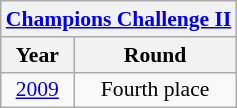<table class="wikitable" style="text-align: center; font-size: 90%;">
<tr>
<th colspan="8"><a href='#'>Champions Challenge II</a></th>
</tr>
<tr>
<th>Year</th>
<th>Round</th>
</tr>
<tr>
<td> <a href='#'>2009</a></td>
<td>Fourth place</td>
</tr>
</table>
